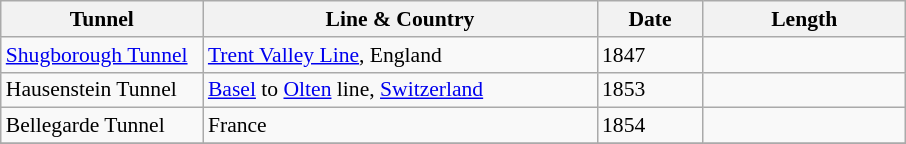<table class="wikitable" style="font-size: 90%;">
<tr>
<th style="width:128px">Tunnel</th>
<th style="width:256px">Line & Country</th>
<th style="width:64px">Date</th>
<th style="width:128px">Length</th>
</tr>
<tr>
<td><a href='#'>Shugborough Tunnel</a></td>
<td><a href='#'>Trent Valley Line</a>, England</td>
<td>1847</td>
<td></td>
</tr>
<tr>
<td>Hausenstein Tunnel</td>
<td><a href='#'>Basel</a> to <a href='#'>Olten</a> line, <a href='#'>Switzerland</a></td>
<td>1853</td>
<td></td>
</tr>
<tr>
<td>Bellegarde Tunnel</td>
<td>France</td>
<td>1854</td>
<td></td>
</tr>
<tr>
</tr>
</table>
